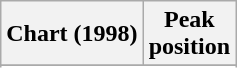<table class="wikitable sortable plainrowheaders" style="text-align:center">
<tr>
<th scope="col">Chart (1998)</th>
<th scope="col">Peak<br>position</th>
</tr>
<tr>
</tr>
<tr>
</tr>
<tr>
</tr>
<tr>
</tr>
<tr>
</tr>
<tr>
</tr>
<tr>
</tr>
<tr>
</tr>
<tr>
</tr>
<tr>
</tr>
<tr>
</tr>
<tr>
</tr>
<tr>
</tr>
</table>
